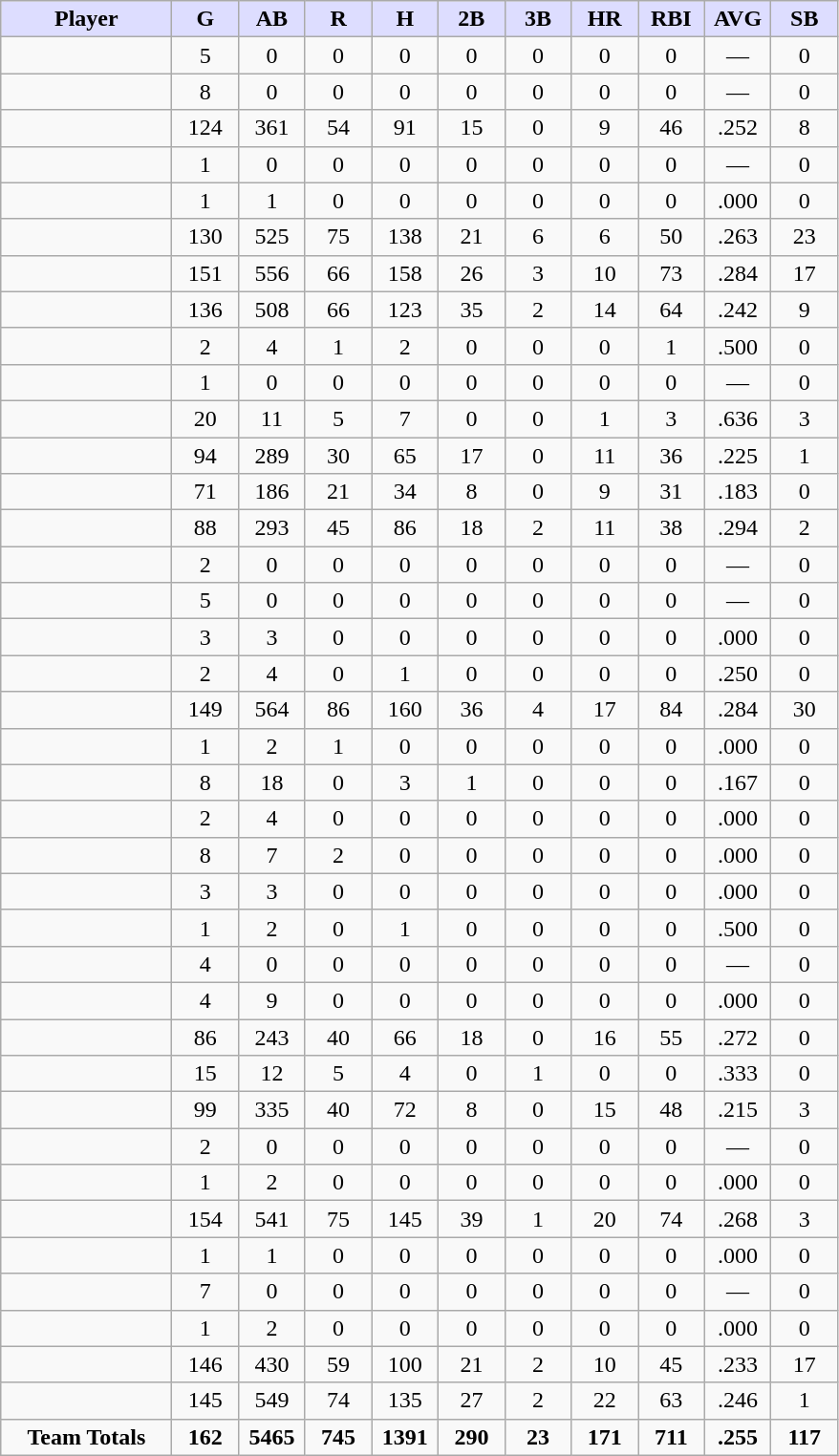<table class="wikitable sortable" style="text-align:center;">
<tr>
<th style="background:#ddf; width:18%;">Player</th>
<th style="background:#ddf; width:7%;">G</th>
<th style="background:#ddf; width:7%;">AB</th>
<th style="background:#ddf; width:7%;">R</th>
<th style="background:#ddf; width:7%;">H</th>
<th style="background:#ddf; width:7%;">2B</th>
<th style="background:#ddf; width:7%;">3B</th>
<th style="background:#ddf; width:7%;">HR</th>
<th style="background:#ddf; width:7%;">RBI</th>
<th style="background:#ddf; width:7%;">AVG</th>
<th style="background:#ddf; width:7%;">SB</th>
</tr>
<tr>
<td align=left></td>
<td>5</td>
<td>0</td>
<td>0</td>
<td>0</td>
<td>0</td>
<td>0</td>
<td>0</td>
<td>0</td>
<td>—</td>
<td>0</td>
</tr>
<tr>
<td align=left></td>
<td>8</td>
<td>0</td>
<td>0</td>
<td>0</td>
<td>0</td>
<td>0</td>
<td>0</td>
<td>0</td>
<td>—</td>
<td>0</td>
</tr>
<tr>
<td align=left></td>
<td>124</td>
<td>361</td>
<td>54</td>
<td>91</td>
<td>15</td>
<td>0</td>
<td>9</td>
<td>46</td>
<td>.252</td>
<td>8</td>
</tr>
<tr>
<td align=left></td>
<td>1</td>
<td>0</td>
<td>0</td>
<td>0</td>
<td>0</td>
<td>0</td>
<td>0</td>
<td>0</td>
<td>—</td>
<td>0</td>
</tr>
<tr>
<td align=left></td>
<td>1</td>
<td>1</td>
<td>0</td>
<td>0</td>
<td>0</td>
<td>0</td>
<td>0</td>
<td>0</td>
<td>.000</td>
<td>0</td>
</tr>
<tr>
<td align=left></td>
<td>130</td>
<td>525</td>
<td>75</td>
<td>138</td>
<td>21</td>
<td>6</td>
<td>6</td>
<td>50</td>
<td>.263</td>
<td>23</td>
</tr>
<tr>
<td align=left></td>
<td>151</td>
<td>556</td>
<td>66</td>
<td>158</td>
<td>26</td>
<td>3</td>
<td>10</td>
<td>73</td>
<td>.284</td>
<td>17</td>
</tr>
<tr>
<td align=left></td>
<td>136</td>
<td>508</td>
<td>66</td>
<td>123</td>
<td>35</td>
<td>2</td>
<td>14</td>
<td>64</td>
<td>.242</td>
<td>9</td>
</tr>
<tr>
<td align=left></td>
<td>2</td>
<td>4</td>
<td>1</td>
<td>2</td>
<td>0</td>
<td>0</td>
<td>0</td>
<td>1</td>
<td>.500</td>
<td>0</td>
</tr>
<tr>
<td align=left></td>
<td>1</td>
<td>0</td>
<td>0</td>
<td>0</td>
<td>0</td>
<td>0</td>
<td>0</td>
<td>0</td>
<td>—</td>
<td>0</td>
</tr>
<tr>
<td align=left></td>
<td>20</td>
<td>11</td>
<td>5</td>
<td>7</td>
<td>0</td>
<td>0</td>
<td>1</td>
<td>3</td>
<td>.636</td>
<td>3</td>
</tr>
<tr>
<td align=left></td>
<td>94</td>
<td>289</td>
<td>30</td>
<td>65</td>
<td>17</td>
<td>0</td>
<td>11</td>
<td>36</td>
<td>.225</td>
<td>1</td>
</tr>
<tr>
<td align=left></td>
<td>71</td>
<td>186</td>
<td>21</td>
<td>34</td>
<td>8</td>
<td>0</td>
<td>9</td>
<td>31</td>
<td>.183</td>
<td>0</td>
</tr>
<tr>
<td align=left></td>
<td>88</td>
<td>293</td>
<td>45</td>
<td>86</td>
<td>18</td>
<td>2</td>
<td>11</td>
<td>38</td>
<td>.294</td>
<td>2</td>
</tr>
<tr>
<td align=left></td>
<td>2</td>
<td>0</td>
<td>0</td>
<td>0</td>
<td>0</td>
<td>0</td>
<td>0</td>
<td>0</td>
<td>—</td>
<td>0</td>
</tr>
<tr>
<td align=left></td>
<td>5</td>
<td>0</td>
<td>0</td>
<td>0</td>
<td>0</td>
<td>0</td>
<td>0</td>
<td>0</td>
<td>—</td>
<td>0</td>
</tr>
<tr>
<td align=left></td>
<td>3</td>
<td>3</td>
<td>0</td>
<td>0</td>
<td>0</td>
<td>0</td>
<td>0</td>
<td>0</td>
<td>.000</td>
<td>0</td>
</tr>
<tr>
<td align=left></td>
<td>2</td>
<td>4</td>
<td>0</td>
<td>1</td>
<td>0</td>
<td>0</td>
<td>0</td>
<td>0</td>
<td>.250</td>
<td>0</td>
</tr>
<tr>
<td align=left></td>
<td>149</td>
<td>564</td>
<td>86</td>
<td>160</td>
<td>36</td>
<td>4</td>
<td>17</td>
<td>84</td>
<td>.284</td>
<td>30</td>
</tr>
<tr>
<td align=left></td>
<td>1</td>
<td>2</td>
<td>1</td>
<td>0</td>
<td>0</td>
<td>0</td>
<td>0</td>
<td>0</td>
<td>.000</td>
<td>0</td>
</tr>
<tr>
<td align=left></td>
<td>8</td>
<td>18</td>
<td>0</td>
<td>3</td>
<td>1</td>
<td>0</td>
<td>0</td>
<td>0</td>
<td>.167</td>
<td>0</td>
</tr>
<tr>
<td align=left></td>
<td>2</td>
<td>4</td>
<td>0</td>
<td>0</td>
<td>0</td>
<td>0</td>
<td>0</td>
<td>0</td>
<td>.000</td>
<td>0</td>
</tr>
<tr>
<td align=left></td>
<td>8</td>
<td>7</td>
<td>2</td>
<td>0</td>
<td>0</td>
<td>0</td>
<td>0</td>
<td>0</td>
<td>.000</td>
<td>0</td>
</tr>
<tr>
<td align=left></td>
<td>3</td>
<td>3</td>
<td>0</td>
<td>0</td>
<td>0</td>
<td>0</td>
<td>0</td>
<td>0</td>
<td>.000</td>
<td>0</td>
</tr>
<tr>
<td align=left></td>
<td>1</td>
<td>2</td>
<td>0</td>
<td>1</td>
<td>0</td>
<td>0</td>
<td>0</td>
<td>0</td>
<td>.500</td>
<td>0</td>
</tr>
<tr>
<td align=left></td>
<td>4</td>
<td>0</td>
<td>0</td>
<td>0</td>
<td>0</td>
<td>0</td>
<td>0</td>
<td>0</td>
<td>—</td>
<td>0</td>
</tr>
<tr>
<td align=left></td>
<td>4</td>
<td>9</td>
<td>0</td>
<td>0</td>
<td>0</td>
<td>0</td>
<td>0</td>
<td>0</td>
<td>.000</td>
<td>0</td>
</tr>
<tr>
<td align=left></td>
<td>86</td>
<td>243</td>
<td>40</td>
<td>66</td>
<td>18</td>
<td>0</td>
<td>16</td>
<td>55</td>
<td>.272</td>
<td>0</td>
</tr>
<tr>
<td align=left></td>
<td>15</td>
<td>12</td>
<td>5</td>
<td>4</td>
<td>0</td>
<td>1</td>
<td>0</td>
<td>0</td>
<td>.333</td>
<td>0</td>
</tr>
<tr>
<td align=left></td>
<td>99</td>
<td>335</td>
<td>40</td>
<td>72</td>
<td>8</td>
<td>0</td>
<td>15</td>
<td>48</td>
<td>.215</td>
<td>3</td>
</tr>
<tr>
<td align=left></td>
<td>2</td>
<td>0</td>
<td>0</td>
<td>0</td>
<td>0</td>
<td>0</td>
<td>0</td>
<td>0</td>
<td>—</td>
<td>0</td>
</tr>
<tr>
<td align=left></td>
<td>1</td>
<td>2</td>
<td>0</td>
<td>0</td>
<td>0</td>
<td>0</td>
<td>0</td>
<td>0</td>
<td>.000</td>
<td>0</td>
</tr>
<tr>
<td align=left></td>
<td>154</td>
<td>541</td>
<td>75</td>
<td>145</td>
<td>39</td>
<td>1</td>
<td>20</td>
<td>74</td>
<td>.268</td>
<td>3</td>
</tr>
<tr>
<td align=left></td>
<td>1</td>
<td>1</td>
<td>0</td>
<td>0</td>
<td>0</td>
<td>0</td>
<td>0</td>
<td>0</td>
<td>.000</td>
<td>0</td>
</tr>
<tr>
<td align=left></td>
<td>7</td>
<td>0</td>
<td>0</td>
<td>0</td>
<td>0</td>
<td>0</td>
<td>0</td>
<td>0</td>
<td>—</td>
<td>0</td>
</tr>
<tr>
<td align=left></td>
<td>1</td>
<td>2</td>
<td>0</td>
<td>0</td>
<td>0</td>
<td>0</td>
<td>0</td>
<td>0</td>
<td>.000</td>
<td>0</td>
</tr>
<tr>
<td align=left></td>
<td>146</td>
<td>430</td>
<td>59</td>
<td>100</td>
<td>21</td>
<td>2</td>
<td>10</td>
<td>45</td>
<td>.233</td>
<td>17</td>
</tr>
<tr>
<td align=left></td>
<td>145</td>
<td>549</td>
<td>74</td>
<td>135</td>
<td>27</td>
<td>2</td>
<td>22</td>
<td>63</td>
<td>.246</td>
<td>1</td>
</tr>
<tr class="sortbottom">
<td><strong>Team Totals</strong></td>
<td><strong>162</strong></td>
<td><strong>5465</strong></td>
<td><strong>745</strong></td>
<td><strong>1391</strong></td>
<td><strong>290</strong></td>
<td><strong>23</strong></td>
<td><strong>171</strong></td>
<td><strong>711</strong></td>
<td><strong>.255</strong></td>
<td><strong>117</strong></td>
</tr>
</table>
